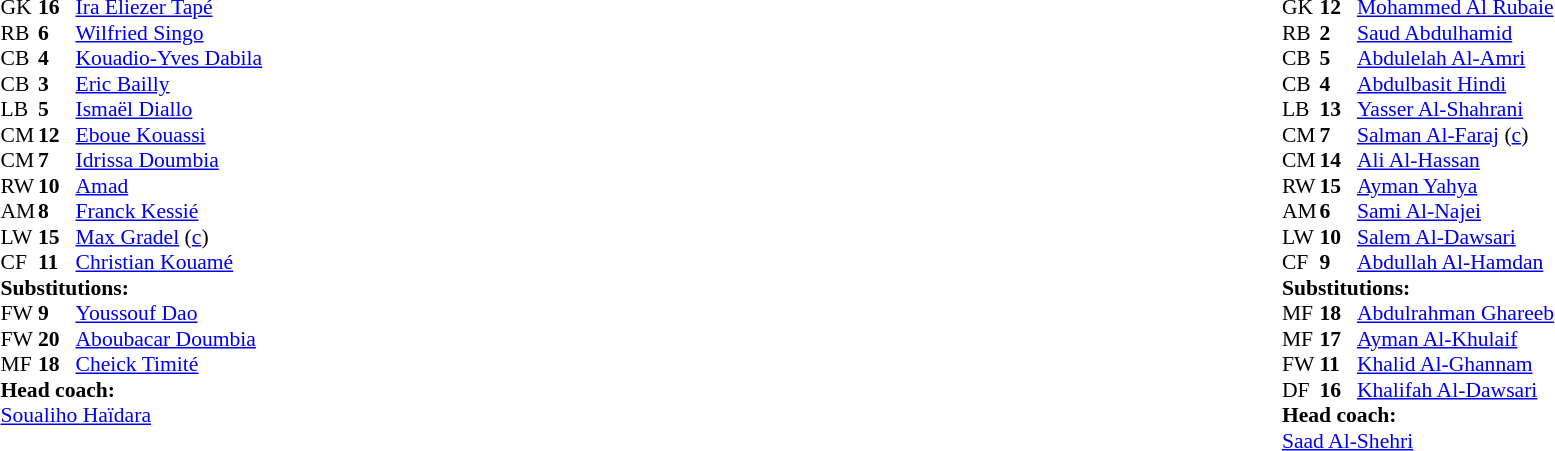<table width="100%">
<tr>
<td valign="top" width="40%"><br><table style="font-size:90%" cellspacing="0" cellpadding="0">
<tr>
<th width=25></th>
<th width=25></th>
</tr>
<tr>
<td>GK</td>
<td><strong>16</strong></td>
<td><a href='#'>Ira Eliezer Tapé</a></td>
</tr>
<tr>
<td>RB</td>
<td><strong>6</strong></td>
<td><a href='#'>Wilfried Singo</a></td>
</tr>
<tr>
<td>CB</td>
<td><strong>4</strong></td>
<td><a href='#'>Kouadio-Yves Dabila</a></td>
</tr>
<tr>
<td>CB</td>
<td><strong>3</strong></td>
<td><a href='#'>Eric Bailly</a></td>
</tr>
<tr>
<td>LB</td>
<td><strong>5</strong></td>
<td><a href='#'>Ismaël Diallo</a></td>
</tr>
<tr>
<td>CM</td>
<td><strong>12</strong></td>
<td><a href='#'>Eboue Kouassi</a></td>
</tr>
<tr>
<td>CM</td>
<td><strong>7</strong></td>
<td><a href='#'>Idrissa Doumbia</a></td>
<td></td>
<td></td>
</tr>
<tr>
<td>RW</td>
<td><strong>10</strong></td>
<td><a href='#'>Amad</a></td>
<td></td>
<td></td>
</tr>
<tr>
<td>AM</td>
<td><strong>8</strong></td>
<td><a href='#'>Franck Kessié</a></td>
<td></td>
</tr>
<tr>
<td>LW</td>
<td><strong>15</strong></td>
<td><a href='#'>Max Gradel</a> (<a href='#'>c</a>)</td>
<td></td>
<td></td>
</tr>
<tr>
<td>CF</td>
<td><strong>11</strong></td>
<td><a href='#'>Christian Kouamé</a></td>
</tr>
<tr>
<td colspan=3><strong>Substitutions:</strong></td>
</tr>
<tr>
<td>FW</td>
<td><strong>9</strong></td>
<td><a href='#'>Youssouf Dao</a></td>
<td></td>
<td></td>
</tr>
<tr>
<td>FW</td>
<td><strong>20</strong></td>
<td><a href='#'>Aboubacar Doumbia</a></td>
<td></td>
<td></td>
</tr>
<tr>
<td>MF</td>
<td><strong>18</strong></td>
<td><a href='#'>Cheick Timité</a></td>
<td></td>
<td></td>
</tr>
<tr>
<td colspan=3><strong>Head coach:</strong></td>
</tr>
<tr>
<td colspan=3><a href='#'>Soualiho Haïdara</a></td>
</tr>
</table>
</td>
<td valign="top"></td>
<td valign="top" width="50%"><br><table style="font-size:90%; margin:auto" cellspacing="0" cellpadding="0">
<tr>
<th width=25></th>
<th width=25></th>
</tr>
<tr>
<td>GK</td>
<td><strong>12</strong></td>
<td><a href='#'>Mohammed Al Rubaie</a></td>
</tr>
<tr>
<td>RB</td>
<td><strong>2</strong></td>
<td><a href='#'>Saud Abdulhamid</a></td>
</tr>
<tr>
<td>CB</td>
<td><strong>5</strong></td>
<td><a href='#'>Abdulelah Al-Amri</a></td>
<td></td>
<td></td>
</tr>
<tr>
<td>CB</td>
<td><strong>4</strong></td>
<td><a href='#'>Abdulbasit Hindi</a></td>
</tr>
<tr>
<td>LB</td>
<td><strong>13</strong></td>
<td><a href='#'>Yasser Al-Shahrani</a></td>
</tr>
<tr>
<td>CM</td>
<td><strong>7</strong></td>
<td><a href='#'>Salman Al-Faraj</a> (<a href='#'>c</a>)</td>
<td></td>
</tr>
<tr>
<td>CM</td>
<td><strong>14</strong></td>
<td><a href='#'>Ali Al-Hassan</a></td>
<td></td>
<td></td>
</tr>
<tr>
<td>RW</td>
<td><strong>15</strong></td>
<td><a href='#'>Ayman Yahya</a></td>
<td></td>
<td></td>
</tr>
<tr>
<td>AM</td>
<td><strong>6</strong></td>
<td><a href='#'>Sami Al-Najei</a></td>
<td></td>
</tr>
<tr>
<td>LW</td>
<td><strong>10</strong></td>
<td><a href='#'>Salem Al-Dawsari</a></td>
</tr>
<tr>
<td>CF</td>
<td><strong>9</strong></td>
<td><a href='#'>Abdullah Al-Hamdan</a></td>
<td></td>
<td></td>
</tr>
<tr>
<td colspan=3><strong>Substitutions:</strong></td>
</tr>
<tr>
<td>MF</td>
<td><strong>18</strong></td>
<td><a href='#'>Abdulrahman Ghareeb</a></td>
<td></td>
<td></td>
</tr>
<tr>
<td>MF</td>
<td><strong>17</strong></td>
<td><a href='#'>Ayman Al-Khulaif</a></td>
<td></td>
<td></td>
</tr>
<tr>
<td>FW</td>
<td><strong>11</strong></td>
<td><a href='#'>Khalid Al-Ghannam</a></td>
<td></td>
<td></td>
</tr>
<tr>
<td>DF</td>
<td><strong>16</strong></td>
<td><a href='#'>Khalifah Al-Dawsari</a></td>
<td></td>
<td></td>
</tr>
<tr>
<td colspan=3><strong>Head coach:</strong></td>
</tr>
<tr>
<td colspan=3><a href='#'>Saad Al-Shehri</a></td>
</tr>
</table>
</td>
</tr>
</table>
